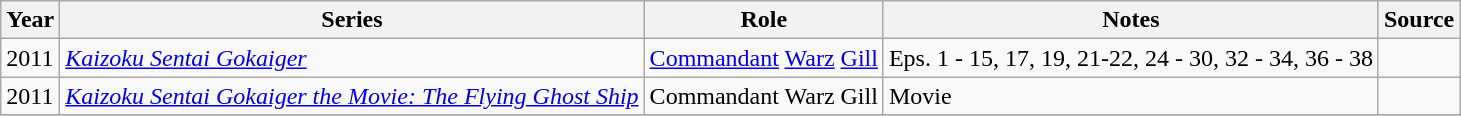<table class="wikitable sortable plainrowheaders">
<tr>
<th>Year</th>
<th>Series</th>
<th>Role</th>
<th class="unsortable">Notes</th>
<th class="unsortable">Source</th>
</tr>
<tr>
<td>2011</td>
<td><em><a href='#'>Kaizoku Sentai Gokaiger</a></em></td>
<td><a href='#'>Commandant</a> <a href='#'>Warz</a> <a href='#'>Gill</a></td>
<td>Eps. 1 - 15, 17, 19, 21-22, 24 - 30, 32 - 34, 36 - 38</td>
<td></td>
</tr>
<tr>
<td>2011</td>
<td><em><a href='#'>Kaizoku Sentai Gokaiger the Movie: The Flying Ghost Ship</a></em></td>
<td>Commandant Warz Gill</td>
<td>Movie</td>
<td></td>
</tr>
<tr>
</tr>
</table>
